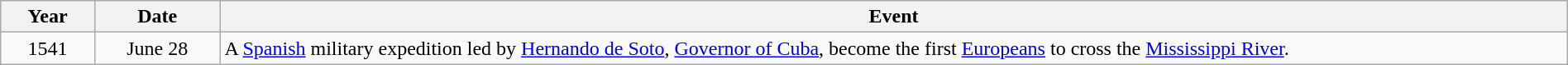<table class="wikitable" style="width:100%;">
<tr>
<th style="width:6%">Year</th>
<th style="width:8%">Date</th>
<th style="width:86%">Event</th>
</tr>
<tr>
<td align=center rowspan=1>1541</td>
<td align=center>June 28</td>
<td>A <a href='#'>Spanish</a> military expedition led by <a href='#'>Hernando de Soto</a>, <a href='#'>Governor of Cuba</a>, become the first <a href='#'>Europeans</a> to cross the <a href='#'>Mississippi River</a>.</td>
</tr>
</table>
